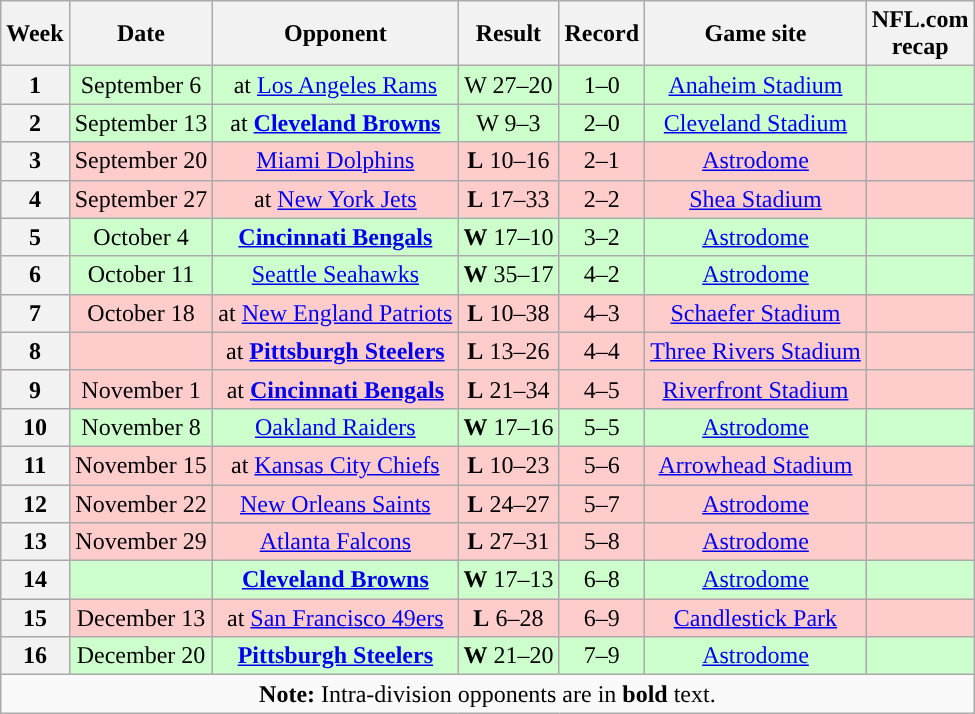<table class="wikitable" style="text-align:center">
<tr>
<th>Week</th>
<th>Date</th>
<th>Opponent</th>
<th>Result</th>
<th>Record</th>
<th>Game site</th>
<th>NFL.com<br>recap</th>
</tr>
<tr style="background: #cfc;">
<th>1</th>
<td>September 6</td>
<td>at <a href='#'>Los Angeles Rams</a></td>
<td>W 27–20</td>
<td>1–0</td>
<td><a href='#'>Anaheim Stadium</a></td>
<td></td>
</tr>
<tr style="background: #cfc;">
<th>2</th>
<td>September 13</td>
<td>at <strong><a href='#'>Cleveland Browns</a></strong></td>
<td>W 9–3</td>
<td>2–0</td>
<td><a href='#'>Cleveland Stadium</a></td>
<td></td>
</tr>
<tr style="background: #fcc;">
<th>3</th>
<td>September 20</td>
<td><a href='#'>Miami Dolphins</a></td>
<td><strong>L</strong> 10–16</td>
<td>2–1</td>
<td><a href='#'>Astrodome</a></td>
<td></td>
</tr>
<tr style="background: #fcc;">
<th>4</th>
<td>September 27</td>
<td>at <a href='#'>New York Jets</a></td>
<td><strong>L</strong> 17–33</td>
<td>2–2</td>
<td><a href='#'>Shea Stadium</a></td>
<td></td>
</tr>
<tr style="background: #cfc;">
<th>5</th>
<td>October 4</td>
<td><strong><a href='#'>Cincinnati Bengals</a></strong></td>
<td><strong>W</strong> 17–10</td>
<td>3–2</td>
<td><a href='#'>Astrodome</a></td>
<td></td>
</tr>
<tr style="background: #cfc;">
<th>6</th>
<td>October 11</td>
<td><a href='#'>Seattle Seahawks</a></td>
<td><strong>W</strong> 35–17</td>
<td>4–2</td>
<td><a href='#'>Astrodome</a></td>
<td></td>
</tr>
<tr style="background: #fcc;">
<th>7</th>
<td>October 18</td>
<td>at <a href='#'>New England Patriots</a></td>
<td><strong>L</strong> 10–38</td>
<td>4–3</td>
<td><a href='#'>Schaefer Stadium</a></td>
<td></td>
</tr>
<tr style="background: #fcc;">
<th>8</th>
<td></td>
<td>at <strong><a href='#'>Pittsburgh Steelers</a></strong></td>
<td><strong>L</strong> 13–26</td>
<td>4–4</td>
<td><a href='#'>Three Rivers Stadium</a></td>
<td></td>
</tr>
<tr style="background: #fcc;">
<th>9</th>
<td>November 1</td>
<td>at <strong><a href='#'>Cincinnati Bengals</a></strong></td>
<td><strong>L</strong> 21–34</td>
<td>4–5</td>
<td><a href='#'>Riverfront Stadium</a></td>
<td></td>
</tr>
<tr style="background: #cfc;">
<th>10</th>
<td>November 8</td>
<td><a href='#'>Oakland Raiders</a></td>
<td><strong>W</strong> 17–16</td>
<td>5–5</td>
<td><a href='#'>Astrodome</a></td>
<td></td>
</tr>
<tr style="background: #fcc;">
<th>11</th>
<td>November 15</td>
<td>at <a href='#'>Kansas City Chiefs</a></td>
<td><strong>L</strong> 10–23</td>
<td>5–6</td>
<td><a href='#'>Arrowhead Stadium</a></td>
<td></td>
</tr>
<tr style="background: #fcc;">
<th>12</th>
<td>November 22</td>
<td><a href='#'>New Orleans Saints</a></td>
<td><strong>L</strong> 24–27</td>
<td>5–7</td>
<td><a href='#'>Astrodome</a></td>
<td></td>
</tr>
<tr style="background: #fcc;">
<th>13</th>
<td>November 29</td>
<td><a href='#'>Atlanta Falcons</a></td>
<td><strong>L</strong>  27–31</td>
<td>5–8</td>
<td><a href='#'>Astrodome</a></td>
<td></td>
</tr>
<tr style="background: #cfc;">
<th>14</th>
<td></td>
<td><strong><a href='#'>Cleveland Browns</a></strong></td>
<td><strong>W</strong> 17–13</td>
<td>6–8</td>
<td><a href='#'>Astrodome</a></td>
<td></td>
</tr>
<tr style="background: #fcc;">
<th>15</th>
<td>December 13</td>
<td>at <a href='#'>San Francisco 49ers</a></td>
<td><strong>L</strong> 6–28</td>
<td>6–9</td>
<td><a href='#'>Candlestick Park</a></td>
<td></td>
</tr>
<tr style="background: #cfc;">
<th>16</th>
<td>December 20</td>
<td><strong><a href='#'>Pittsburgh Steelers</a></strong></td>
<td><strong>W</strong> 21–20</td>
<td>7–9</td>
<td><a href='#'>Astrodome</a></td>
<td></td>
</tr>
<tr>
<td colspan="7"><strong>Note:</strong> Intra-division opponents are in <strong>bold</strong> text.</td>
</tr>
</table>
